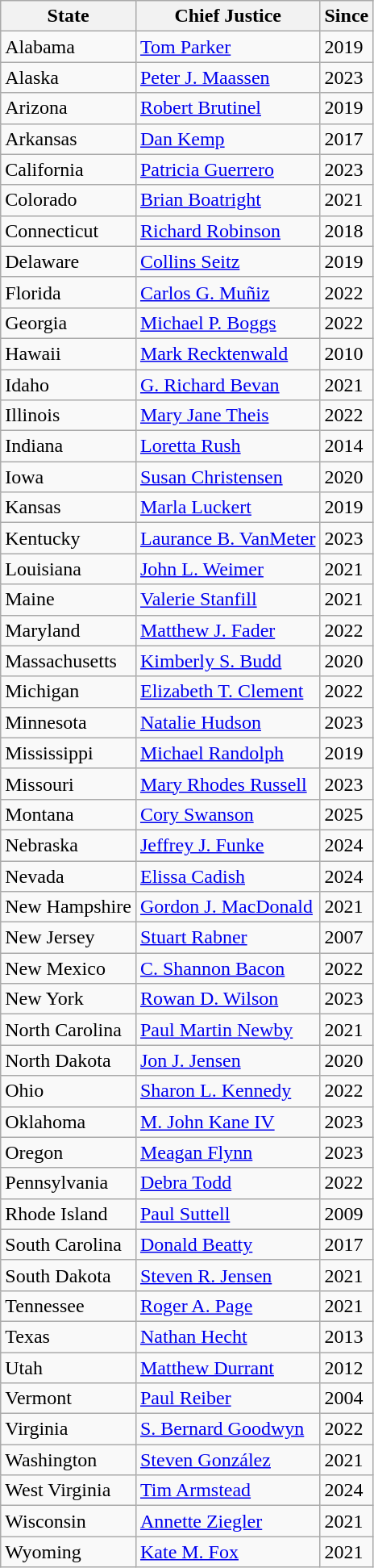<table class="wikitable sortable">
<tr>
<th>State</th>
<th>Chief Justice</th>
<th>Since</th>
</tr>
<tr>
<td>Alabama</td>
<td><a href='#'>Tom Parker</a></td>
<td>2019</td>
</tr>
<tr>
<td>Alaska</td>
<td><a href='#'>Peter J. Maassen</a></td>
<td>2023</td>
</tr>
<tr>
<td>Arizona</td>
<td><a href='#'>Robert Brutinel</a></td>
<td>2019</td>
</tr>
<tr>
<td>Arkansas</td>
<td><a href='#'>Dan Kemp</a></td>
<td>2017</td>
</tr>
<tr>
<td>California</td>
<td><a href='#'>Patricia Guerrero</a></td>
<td>2023</td>
</tr>
<tr>
<td>Colorado</td>
<td><a href='#'>Brian Boatright</a></td>
<td>2021</td>
</tr>
<tr>
<td>Connecticut</td>
<td><a href='#'>Richard Robinson</a></td>
<td>2018</td>
</tr>
<tr>
<td>Delaware</td>
<td><a href='#'>Collins Seitz</a></td>
<td>2019</td>
</tr>
<tr>
<td>Florida</td>
<td><a href='#'>Carlos G. Muñiz</a></td>
<td>2022</td>
</tr>
<tr>
<td>Georgia</td>
<td><a href='#'>Michael P. Boggs</a></td>
<td>2022</td>
</tr>
<tr>
<td>Hawaii</td>
<td><a href='#'>Mark Recktenwald</a></td>
<td>2010</td>
</tr>
<tr>
<td>Idaho</td>
<td><a href='#'>G. Richard Bevan</a></td>
<td>2021</td>
</tr>
<tr>
<td>Illinois</td>
<td><a href='#'>Mary Jane Theis</a></td>
<td>2022</td>
</tr>
<tr>
<td>Indiana</td>
<td><a href='#'>Loretta Rush</a></td>
<td>2014</td>
</tr>
<tr>
<td>Iowa</td>
<td><a href='#'>Susan Christensen</a></td>
<td>2020</td>
</tr>
<tr>
<td>Kansas</td>
<td><a href='#'>Marla Luckert</a></td>
<td>2019</td>
</tr>
<tr>
<td>Kentucky</td>
<td><a href='#'>Laurance B. VanMeter</a></td>
<td>2023</td>
</tr>
<tr>
<td>Louisiana</td>
<td><a href='#'>John L. Weimer</a></td>
<td>2021</td>
</tr>
<tr>
<td>Maine</td>
<td><a href='#'>Valerie Stanfill</a></td>
<td>2021</td>
</tr>
<tr>
<td>Maryland</td>
<td><a href='#'>Matthew J. Fader</a></td>
<td>2022</td>
</tr>
<tr>
<td>Massachusetts</td>
<td><a href='#'>Kimberly S. Budd</a></td>
<td>2020</td>
</tr>
<tr>
<td>Michigan</td>
<td><a href='#'>Elizabeth T. Clement</a></td>
<td>2022</td>
</tr>
<tr>
<td>Minnesota</td>
<td><a href='#'>Natalie Hudson</a></td>
<td>2023</td>
</tr>
<tr>
<td>Mississippi</td>
<td><a href='#'>Michael Randolph</a></td>
<td>2019</td>
</tr>
<tr>
<td>Missouri</td>
<td><a href='#'>Mary Rhodes Russell</a></td>
<td>2023</td>
</tr>
<tr>
<td>Montana</td>
<td><a href='#'>Cory Swanson</a></td>
<td>2025</td>
</tr>
<tr>
<td>Nebraska</td>
<td><a href='#'>Jeffrey J. Funke</a></td>
<td>2024</td>
</tr>
<tr>
<td>Nevada</td>
<td><a href='#'>Elissa Cadish</a></td>
<td>2024</td>
</tr>
<tr>
<td>New Hampshire</td>
<td><a href='#'>Gordon J. MacDonald</a></td>
<td>2021</td>
</tr>
<tr>
<td>New Jersey</td>
<td><a href='#'>Stuart Rabner</a></td>
<td>2007</td>
</tr>
<tr>
<td>New Mexico</td>
<td><a href='#'>C. Shannon Bacon</a></td>
<td>2022</td>
</tr>
<tr>
<td>New York</td>
<td><a href='#'>Rowan D. Wilson</a></td>
<td>2023</td>
</tr>
<tr>
<td>North Carolina</td>
<td><a href='#'>Paul Martin Newby</a></td>
<td>2021</td>
</tr>
<tr>
<td>North Dakota</td>
<td><a href='#'>Jon J. Jensen</a></td>
<td>2020</td>
</tr>
<tr>
<td>Ohio</td>
<td><a href='#'>Sharon L. Kennedy</a></td>
<td>2022</td>
</tr>
<tr>
<td>Oklahoma</td>
<td><a href='#'>M. John Kane IV</a></td>
<td>2023</td>
</tr>
<tr>
<td>Oregon</td>
<td><a href='#'>Meagan Flynn</a></td>
<td>2023</td>
</tr>
<tr>
<td>Pennsylvania</td>
<td><a href='#'>Debra Todd</a></td>
<td>2022</td>
</tr>
<tr>
<td>Rhode Island</td>
<td><a href='#'>Paul Suttell</a></td>
<td>2009</td>
</tr>
<tr>
<td>South Carolina</td>
<td><a href='#'>Donald Beatty</a></td>
<td>2017</td>
</tr>
<tr>
<td>South Dakota</td>
<td><a href='#'>Steven R. Jensen</a></td>
<td>2021</td>
</tr>
<tr>
<td>Tennessee</td>
<td><a href='#'>Roger A. Page</a></td>
<td>2021</td>
</tr>
<tr>
<td>Texas</td>
<td><a href='#'>Nathan Hecht</a></td>
<td>2013</td>
</tr>
<tr>
<td>Utah</td>
<td><a href='#'>Matthew Durrant</a></td>
<td>2012</td>
</tr>
<tr>
<td>Vermont</td>
<td><a href='#'>Paul Reiber</a></td>
<td>2004</td>
</tr>
<tr>
<td>Virginia</td>
<td><a href='#'>S. Bernard Goodwyn</a></td>
<td>2022</td>
</tr>
<tr>
<td>Washington</td>
<td><a href='#'>Steven González</a></td>
<td>2021</td>
</tr>
<tr>
<td>West Virginia</td>
<td><a href='#'>Tim Armstead</a></td>
<td>2024</td>
</tr>
<tr>
<td>Wisconsin</td>
<td><a href='#'>Annette Ziegler</a></td>
<td>2021</td>
</tr>
<tr>
<td>Wyoming</td>
<td><a href='#'>Kate M. Fox</a></td>
<td>2021</td>
</tr>
</table>
